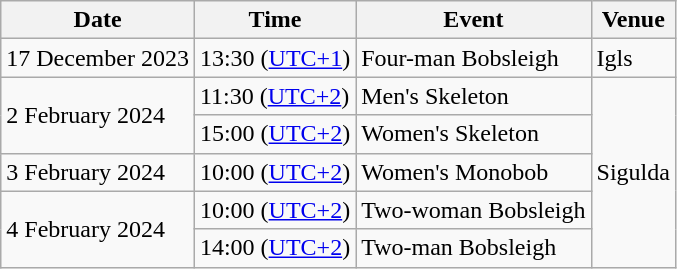<table class="wikitable">
<tr>
<th>Date</th>
<th>Time</th>
<th>Event</th>
<th>Venue</th>
</tr>
<tr>
<td>17 December 2023</td>
<td>13:30 (<a href='#'>UTC+1</a>)</td>
<td>Four-man Bobsleigh</td>
<td> Igls</td>
</tr>
<tr>
<td rowspan=2>2 February 2024</td>
<td>11:30 (<a href='#'>UTC+2</a>)</td>
<td>Men's Skeleton</td>
<td rowspan=5> Sigulda</td>
</tr>
<tr>
<td>15:00 (<a href='#'>UTC+2</a>)</td>
<td>Women's Skeleton</td>
</tr>
<tr>
<td>3 February 2024</td>
<td>10:00 (<a href='#'>UTC+2</a>)</td>
<td>Women's Monobob</td>
</tr>
<tr>
<td rowspan=2>4 February 2024</td>
<td>10:00 (<a href='#'>UTC+2</a>)</td>
<td>Two-woman Bobsleigh</td>
</tr>
<tr>
<td>14:00 (<a href='#'>UTC+2</a>)</td>
<td>Two-man Bobsleigh</td>
</tr>
</table>
